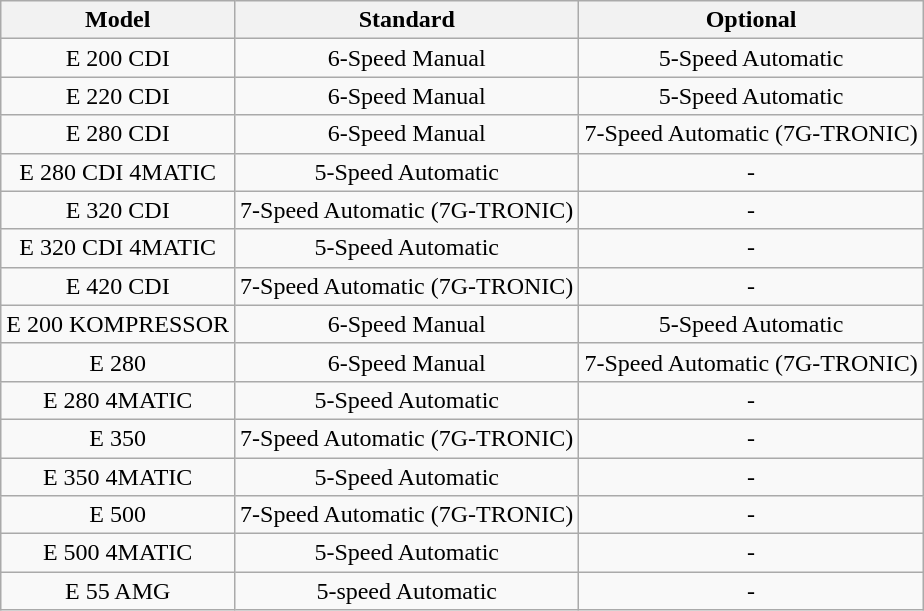<table class="wikitable" style="text-align:center;">
<tr>
<th>Model</th>
<th>Standard</th>
<th>Optional</th>
</tr>
<tr>
<td>E 200 CDI</td>
<td>6-Speed Manual</td>
<td>5-Speed Automatic</td>
</tr>
<tr>
<td>E 220 CDI</td>
<td>6-Speed Manual</td>
<td>5-Speed Automatic</td>
</tr>
<tr>
<td>E 280 CDI</td>
<td>6-Speed Manual</td>
<td>7-Speed Automatic (7G-TRONIC)</td>
</tr>
<tr>
<td>E 280 CDI 4MATIC</td>
<td>5-Speed Automatic</td>
<td>-</td>
</tr>
<tr>
<td>E 320 CDI</td>
<td>7-Speed Automatic (7G-TRONIC)</td>
<td>-</td>
</tr>
<tr>
<td>E 320 CDI 4MATIC</td>
<td>5-Speed Automatic</td>
<td>-</td>
</tr>
<tr>
<td>E 420 CDI</td>
<td>7-Speed Automatic (7G-TRONIC)</td>
<td>-</td>
</tr>
<tr>
<td>E 200 KOMPRESSOR</td>
<td>6-Speed Manual</td>
<td>5-Speed Automatic</td>
</tr>
<tr>
<td>E 280</td>
<td>6-Speed Manual</td>
<td>7-Speed Automatic (7G-TRONIC)</td>
</tr>
<tr>
<td>E 280 4MATIC</td>
<td>5-Speed Automatic</td>
<td>-</td>
</tr>
<tr>
<td>E 350</td>
<td>7-Speed Automatic (7G-TRONIC)</td>
<td>-</td>
</tr>
<tr>
<td>E 350 4MATIC</td>
<td>5-Speed Automatic</td>
<td>-</td>
</tr>
<tr>
<td>E 500</td>
<td>7-Speed Automatic (7G-TRONIC)</td>
<td>-</td>
</tr>
<tr>
<td>E 500 4MATIC</td>
<td>5-Speed Automatic</td>
<td>-</td>
</tr>
<tr>
<td>E 55 AMG</td>
<td>5-speed Automatic</td>
<td>-</td>
</tr>
</table>
